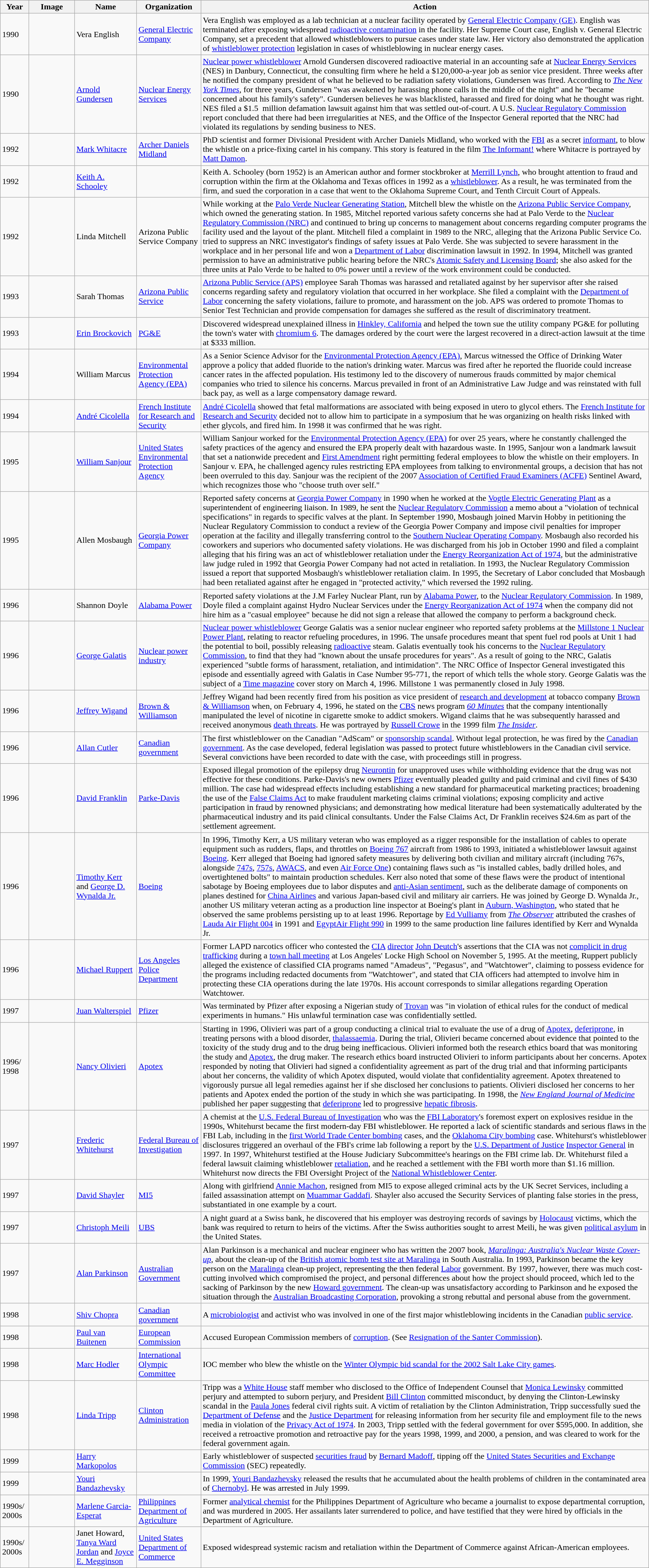<table class="wikitable sortable">
<tr>
<th scope="col" style=width:3em>Year</th>
<th scope="col" class="unsortable" style=width:5em>Image</th>
<th scope="col" style=width:7em>Name</th>
<th scope="col">Organization</th>
<th scope="col">Action</th>
</tr>
<tr>
<td>1990</td>
<td></td>
<td>Vera English</td>
<td><a href='#'>General Electric Company</a></td>
<td>Vera English was employed as a lab technician at a nuclear facility operated by <a href='#'>General Electric Company (GE)</a>. English was terminated after exposing widespread <a href='#'>radioactive contamination</a> in the facility. Her Supreme Court case, English v. General Electric Company, set a precedent that allowed whistleblowers to pursue cases under state law. Her victory also demonstrated the application of <a href='#'>whistleblower protection</a> legislation in cases of whistleblowing in nuclear energy cases.</td>
</tr>
<tr>
<td>1990</td>
<td></td>
<td><a href='#'>Arnold Gundersen</a></td>
<td><a href='#'>Nuclear Energy Services</a></td>
<td><a href='#'>Nuclear power whistleblower</a> Arnold Gundersen discovered radioactive material in an accounting safe at <a href='#'>Nuclear Energy Services</a> (NES) in Danbury, Connecticut, the consulting firm where he held a $120,000-a-year job as senior vice president. Three weeks after he notified the company president of what he believed to be radiation safety violations, Gundersen was fired.  According to <em><a href='#'>The New York Times</a></em>, for three years, Gundersen "was awakened by harassing phone calls in the middle of the night" and he "became concerned about his family's safety". Gundersen believes he was blacklisted, harassed and fired for doing what he thought was right. NES filed a $1.5  million defamation lawsuit against him that was settled out-of-court. A U.S. <a href='#'>Nuclear Regulatory Commission</a> report concluded that there had been irregularities at NES, and the Office of the Inspector General reported that the NRC had violated its regulations by sending business to NES.</td>
</tr>
<tr>
<td>1992</td>
<td></td>
<td><a href='#'>Mark Whitacre</a></td>
<td><a href='#'>Archer Daniels Midland</a></td>
<td>PhD scientist and former Divisional President with Archer Daniels Midland, who worked with the <a href='#'>FBI</a> as a secret <a href='#'>informant</a>, to blow the whistle on a price-fixing cartel in his company. This story is featured in the film <a href='#'>The Informant!</a> where Whitacre is portrayed by <a href='#'>Matt Damon</a>.</td>
</tr>
<tr>
<td>1992</td>
<td></td>
<td><a href='#'>Keith A. Schooley</a></td>
<td></td>
<td>Keith A. Schooley (born 1952) is an American author and former stockbroker at <a href='#'>Merrill Lynch</a>, who brought attention to fraud and corruption within the firm at the Oklahoma and Texas offices in 1992 as a <a href='#'>whistleblower</a>. As a result, he was terminated from the firm, and sued the corporation in a case that went to the Oklahoma Supreme Court, and Tenth Circuit Court of Appeals.</td>
</tr>
<tr>
<td>1992</td>
<td></td>
<td>Linda Mitchell</td>
<td>Arizona Public Service Company</td>
<td>While working at the <a href='#'>Palo Verde Nuclear Generating Station</a>, Mitchell blew the whistle on the <a href='#'>Arizona Public Service Company</a>, which owned the generating station. In 1985, Mitchel reported various safety concerns she had at Palo Verde to the <a href='#'>Nuclear Regulatory Commission (NRC)</a> and continued to bring up concerns to management about concerns regarding computer programs the facility used and the layout of the plant. Mitchell filed a complaint in 1989 to the NRC, alleging that the Arizona Public Service Co. tried to suppress an NRC investigator's findings of safety issues at Palo Verde. She was subjected to severe harassment in the workplace and in her personal life and won a <a href='#'>Department of Labor</a> discrimination lawsuit in 1992. In 1994, Mitchell was granted permission to have an administrative public hearing before the NRC's <a href='#'>Atomic Safety and Licensing Board</a>; she also asked for the three units at Palo Verde to be halted to 0% power until a review of the work environment could be conducted.</td>
</tr>
<tr>
<td>1993</td>
<td></td>
<td>Sarah Thomas</td>
<td><a href='#'>Arizona Public Service</a></td>
<td><a href='#'>Arizona Public Service (APS)</a> employee Sarah Thomas was harassed and retaliated against by her supervisor after she raised concerns regarding safety and regulatory violation that occurred in her workplace. She filed a complaint with the <a href='#'>Department of Labor</a> concerning the safety violations, failure to promote, and harassment on the job. APS was ordered to promote Thomas to Senior Test Technician and provide compensation for damages she suffered as the result of discriminatory treatment.</td>
</tr>
<tr>
<td>1993</td>
<td><br></td>
<td><a href='#'>Erin Brockovich</a></td>
<td><a href='#'>PG&E</a></td>
<td>Discovered widespread unexplained illness in <a href='#'>Hinkley, California</a> and helped the town sue the utility company PG&E for polluting the town's water with <a href='#'>chromium 6</a>. The damages ordered by the court were the largest recovered in a direct-action lawsuit at the time at $333 million.</td>
</tr>
<tr>
<td>1994</td>
<td></td>
<td>William Marcus</td>
<td><a href='#'>Environmental Protection Agency (EPA)</a></td>
<td>As a Senior Science Advisor for the <a href='#'>Environmental Protection Agency (EPA)</a>, Marcus witnessed the Office of Drinking Water approve a policy that added fluoride to the nation's drinking water. Marcus was fired after he reported the fluoride could increase cancer rates in the affected population. His testimony led to the discovery of numerous frauds committed by major chemical companies who tried to silence his concerns. Marcus prevailed in front of an Administrative Law Judge and was reinstated with full back pay, as well as a large compensatory damage reward.</td>
</tr>
<tr>
<td>1994</td>
<td></td>
<td><a href='#'>André Cicolella</a></td>
<td><a href='#'>French Institute for Research and Security</a></td>
<td><a href='#'>André Cicolella</a> showed that fetal malformations are associated with being exposed in utero to glycol ethers. The <a href='#'>French Institute for Research and Security</a> decided not to allow him to participate in a symposium that he was organizing on health risks linked with ether glycols, and fired him. In 1998 it was confirmed that he was right.</td>
</tr>
<tr>
<td>1995</td>
<td></td>
<td><a href='#'>William Sanjour</a></td>
<td><a href='#'>United States Environmental Protection Agency</a></td>
<td>William Sanjour worked for the <a href='#'>Environmental Protection Agency (EPA)</a> for over 25 years, where he constantly challenged the safety practices of the agency and ensured the EPA properly dealt with hazardous waste. In 1995, Sanjour won a landmark lawsuit that set a nationwide precedent and <a href='#'>First Amendment</a> right permitting federal employees to blow the whistle on their employers. In Sanjour v. EPA, he challenged agency rules restricting EPA employees from talking to environmental groups, a decision that has not been overruled to this day. Sanjour was the recipient of the 2007 <a href='#'>Association of Certified Fraud Examiners (ACFE)</a> Sentinel Award, which recognizes those who "choose truth over self."</td>
</tr>
<tr>
<td>1995</td>
<td></td>
<td>Allen Mosbaugh</td>
<td><a href='#'>Georgia Power Company</a></td>
<td>Reported safety concerns at <a href='#'>Georgia Power Company</a> in 1990 when he worked at the <a href='#'>Vogtle Electric Generating Plant</a> as a superintendent of engineering liaison. In 1989, he sent the <a href='#'>Nuclear Regulatory Commission</a> a memo about a "violation of technical specifications" in regards to specific valves at the plant. In September 1990, Mosbaugh joined Marvin Hobby in petitioning the Nuclear Regulatory Commission to conduct a review of the Georgia Power Company and impose civil penalties for improper operation at the facility and illegally transferring control to the <a href='#'>Southern Nuclear Operating Company</a>. Mosbaugh also recorded his coworkers and superiors who documented safety violations. He was discharged from his job in October 1990 and filed a complaint alleging that his firing was an act of whistleblower retaliation under the <a href='#'>Energy Reorganization Act of 1974</a>, but the administrative law judge ruled in 1992 that Georgia Power Company had not acted in retaliation. In 1993, the Nuclear Regulatory Commission issued a report that supported Mosbaugh's whistleblower retaliation claim. In 1995, the Secretary of Labor concluded that Mosbaugh had been retaliated against after he engaged in "protected activity," which reversed the 1992 ruling.</td>
</tr>
<tr>
<td>1996</td>
<td></td>
<td>Shannon Doyle</td>
<td><a href='#'>Alabama Power</a></td>
<td>Reported safety violations at the J.M Farley Nuclear Plant, run by <a href='#'>Alabama Power</a>, to the <a href='#'>Nuclear Regulatory Commission</a>. In 1989, Doyle filed a complaint against Hydro Nuclear Services under the <a href='#'>Energy Reorganization Act of 1974</a> when the company did not hire him as a "casual employee" because he did not sign a release that allowed the company to perform a background check.</td>
</tr>
<tr>
<td>1996</td>
<td></td>
<td><a href='#'>George Galatis</a></td>
<td><a href='#'>Nuclear power industry</a></td>
<td><a href='#'>Nuclear power whistleblower</a> George Galatis was a senior nuclear engineer who reported safety problems at the <a href='#'>Millstone 1 Nuclear Power Plant</a>, relating to reactor refueling procedures, in 1996. The unsafe procedures meant that spent fuel rod pools at Unit 1 had the potential to boil, possibly releasing <a href='#'>radioactive</a> steam. Galatis eventually took his concerns to the <a href='#'>Nuclear Regulatory Commission</a>, to find that they had "known about the unsafe procedures for years". As a result of going to the NRC, Galatis experienced "subtle forms of harassment, retaliation, and intimidation". The NRC Office of Inspector General investigated this episode and essentially agreed with Galatis in Case Number 95-771, the report of which tells the whole story. George Galatis was the subject of a <a href='#'>Time magazine</a> cover story on March 4, 1996. Millstone 1 was permanently closed in July 1998.</td>
</tr>
<tr>
<td>1996</td>
<td></td>
<td><a href='#'>Jeffrey Wigand</a></td>
<td><a href='#'>Brown & Williamson</a></td>
<td>Jeffrey Wigand had been recently fired from his position as vice president of <a href='#'>research and development</a> at tobacco company <a href='#'>Brown & Williamson</a> when, on February 4, 1996, he stated on the <a href='#'>CBS</a> news program <em><a href='#'>60 Minutes</a></em> that the company intentionally manipulated the level of nicotine in cigarette smoke to addict smokers. Wigand claims that he was subsequently harassed and received anonymous <a href='#'>death threats</a>. He was portrayed by <a href='#'>Russell Crowe</a> in the 1999 film <em><a href='#'>The Insider</a></em>.</td>
</tr>
<tr>
<td>1996</td>
<td></td>
<td><a href='#'>Allan Cutler</a></td>
<td><a href='#'>Canadian government</a></td>
<td>The first whistleblower on the Canadian "AdScam" or <a href='#'>sponsorship scandal</a>. Without legal protection, he was fired by the <a href='#'>Canadian government</a>. As the case developed, federal legislation was passed to protect future whistleblowers in the Canadian civil service. Several convictions have been recorded to date with the case, with proceedings still in progress.</td>
</tr>
<tr>
<td>1996</td>
<td></td>
<td><a href='#'>David Franklin</a></td>
<td><a href='#'>Parke-Davis</a></td>
<td>Exposed illegal promotion of the epilepsy drug <a href='#'>Neurontin</a> for unapproved uses while withholding evidence that the drug was not effective for these conditions. Parke-Davis's new owners <a href='#'>Pfizer</a> eventually pleaded guilty and paid criminal and civil fines of $430 million. The case had widespread effects including establishing a new standard for pharmaceutical marketing practices; broadening the use of the <a href='#'>False Claims Act</a> to make fraudulent marketing claims criminal violations; exposing complicity and active participation in fraud by renowned physicians; and demonstrating how medical literature had been systematically adulterated by the pharmaceutical industry and its paid clinical consultants. Under the False Claims Act, Dr Franklin receives $24.6m as part of the settlement agreement.</td>
</tr>
<tr>
<td>1996</td>
<td></td>
<td><a href='#'>Timothy Kerr</a> and <a href='#'>George D. Wynalda Jr.</a></td>
<td><a href='#'>Boeing</a></td>
<td>In 1996, Timothy Kerr, a US military veteran who was employed as a rigger responsible for the installation of cables to operate equipment such as rudders, flaps, and throttles on <a href='#'>Boeing 767</a> aircraft from 1986 to 1993, initiated a whistleblower lawsuit against <a href='#'>Boeing</a>. Kerr alleged that Boeing had ignored safety measures by delivering both civilian and military aircraft (including 767s, alongside <a href='#'>747s</a>, <a href='#'>757s</a>, <a href='#'>AWACS</a>, and even <a href='#'>Air Force One</a>) containing flaws such as "is installed cables, badly drilled holes, and overtightened bolts" to maintain production schedules. Kerr also noted that some of these flaws were the product of intentional sabotage by Boeing employees due to labor disputes and <a href='#'>anti-Asian sentiment</a>, such as the deliberate damage of components on planes destined for <a href='#'>China Airlines</a> and various Japan-based civil and military air carriers. He was joined by George D. Wynalda Jr., another US military veteran acting as a production line inspector at Boeing's plant in <a href='#'>Auburn, Washington</a>, who stated that he observed the same problems persisting up to at least 1996. Reportage by <a href='#'>Ed Vulliamy</a> from <em><a href='#'>The Observer</a></em> attributed the crashes of <a href='#'>Lauda Air Flight 004</a> in 1991 and <a href='#'>EgyptAir Flight 990</a> in 1999 to the same production line failures identified by Kerr and Wynalda Jr.</td>
</tr>
<tr>
<td>1996</td>
<td></td>
<td><a href='#'>Michael Ruppert</a></td>
<td><a href='#'>Los Angeles Police Department</a></td>
<td>Former LAPD narcotics officer who contested the <a href='#'>CIA</a> <a href='#'>director</a> <a href='#'>John Deutch</a>'s assertions that the CIA was not <a href='#'>complicit in drug trafficking</a> during a <a href='#'>town hall meeting</a> at Los Angeles' Locke High School on November 5, 1995. At the meeting, Ruppert publicly alleged the existence of classified CIA programs named "Amadeus", "Pegasus", and "Watchtower", claiming to possess evidence for the programs including redacted documents from "Watchtower", and stated that CIA officers had attempted to involve him in protecting these CIA operations during the late 1970s. His account corresponds to similar allegations regarding Operation Watchtower.</td>
</tr>
<tr>
<td>1997</td>
<td></td>
<td><a href='#'>Juan Walterspiel</a></td>
<td><a href='#'>Pfizer</a></td>
<td>Was terminated by Pfizer after exposing a Nigerian study of <a href='#'>Trovan</a> was "in violation of ethical rules for the conduct of medical experiments in humans." His unlawful termination case was confidentially settled.</td>
</tr>
<tr>
<td>1996/<br>1998</td>
<td></td>
<td><a href='#'>Nancy Olivieri</a></td>
<td><a href='#'>Apotex</a></td>
<td>Starting in 1996, Olivieri was part of a group conducting a clinical trial to evaluate the use of a drug of <a href='#'>Apotex</a>, <a href='#'>deferiprone</a>, in treating persons with a blood disorder, <a href='#'>thalassaemia</a>. During the trial, Olivieri became concerned about evidence that pointed to the toxicity of the study drug and to the drug being inefficacious. Olivieri informed both the research ethics board that was monitoring the study and <a href='#'>Apotex</a>, the drug maker. The research ethics board instructed Olivieri to inform participants about her concerns. Apotex responded by noting that Olivieri had signed a confidentiality agreement as part of the drug trial and that informing participants about her concerns, the validity of which Apotex disputed, would violate that confidentiality agreement. Apotex threatened to vigorously pursue all legal remedies against her if she disclosed her conclusions to patients. Olivieri disclosed her concerns to her patients and Apotex ended the portion of the study in which she was participating. In 1998, the <em><a href='#'>New England Journal of Medicine</a></em> published her paper suggesting that <a href='#'>deferiprone</a> led to progressive <a href='#'>hepatic fibrosis</a>.</td>
</tr>
<tr>
<td>1997</td>
<td></td>
<td><a href='#'>Frederic Whitehurst</a></td>
<td><a href='#'>Federal Bureau of Investigation</a></td>
<td>A chemist at the <a href='#'>U.S. Federal Bureau of Investigation</a> who was the <a href='#'>FBI Laboratory</a>'s foremost expert on explosives residue in the 1990s, Whitehurst became the first modern-day FBI whistleblower. He reported a lack of scientific standards and serious flaws in the FBI Lab, including in the <a href='#'>first World Trade Center bombing</a> cases, and the <a href='#'>Oklahoma City bombing</a> case. Whitehurst's whistleblower disclosures triggered an overhaul of the FBI's crime lab following a report by the <a href='#'>U.S. Department of Justice</a> <a href='#'>Inspector General</a> in 1997. In 1997, Whitehurst testified at the House Judiciary Subcommittee's hearings on the FBI crime lab. Dr. Whitehurst filed a federal lawsuit claiming whistleblower <a href='#'>retaliation</a>, and he reached a settlement with the FBI worth more than $1.16 million. Whitehurst now directs the FBI Oversight Project of the <a href='#'>National Whistleblower Center</a>.</td>
</tr>
<tr>
<td>1997</td>
<td></td>
<td><a href='#'>David Shayler</a></td>
<td><a href='#'>MI5</a></td>
<td>Along with girlfriend <a href='#'>Annie Machon</a>, resigned from MI5 to expose alleged criminal acts by the UK Secret Services, including a failed assassination attempt on <a href='#'>Muammar Gaddafi</a>. Shayler also accused the Security Services of planting false stories in the press, substantiated in one example by a court.</td>
</tr>
<tr>
<td>1997</td>
<td></td>
<td><a href='#'>Christoph Meili</a></td>
<td><a href='#'>UBS</a></td>
<td>A night guard at a Swiss bank, he discovered that his employer was destroying records of savings by <a href='#'>Holocaust</a> victims, which the bank was required to return to heirs of the victims. After the Swiss authorities sought to arrest Meili, he was given <a href='#'>political asylum</a> in the United States.</td>
</tr>
<tr>
<td>1997</td>
<td></td>
<td><a href='#'>Alan Parkinson</a></td>
<td><a href='#'>Australian Government</a></td>
<td>Alan Parkinson is a mechanical and nuclear engineer who has written the 2007 book, <em><a href='#'>Maralinga: Australia's Nuclear Waste Cover-up</a></em>, about the clean-up of the <a href='#'>British atomic bomb test site at Maralinga</a> in South Australia. In 1993, Parkinson became the key person on the <a href='#'>Maralinga</a> clean-up project, representing the then federal <a href='#'>Labor</a> government. By 1997, however, there was much cost-cutting involved which compromised the project, and personal differences about how the project should proceed, which led to the sacking of Parkinson by the new <a href='#'>Howard government</a>. The clean-up was unsatisfactory according to Parkinson and he exposed the situation through the <a href='#'>Australian Broadcasting Corporation</a>, provoking a strong rebuttal and personal abuse from the government.</td>
</tr>
<tr>
<td>1998</td>
<td></td>
<td><a href='#'>Shiv Chopra</a></td>
<td><a href='#'>Canadian government</a></td>
<td>A <a href='#'>microbiologist</a> and activist who was involved in one of the first major whistleblowing incidents in the Canadian <a href='#'>public service</a>.</td>
</tr>
<tr>
<td>1998</td>
<td></td>
<td><a href='#'>Paul van Buitenen</a></td>
<td><a href='#'>European Commission</a></td>
<td>Accused European Commission members of <a href='#'>corruption</a>. (See <a href='#'>Resignation of the Santer Commission</a>).</td>
</tr>
<tr>
<td>1998</td>
<td></td>
<td><a href='#'>Marc Hodler</a></td>
<td><a href='#'>International Olympic Committee</a></td>
<td>IOC member who blew the whistle on the <a href='#'>Winter Olympic bid scandal for the 2002 Salt Lake City games</a>.</td>
</tr>
<tr>
<td>1998</td>
<td></td>
<td><a href='#'>Linda Tripp</a></td>
<td><a href='#'>Clinton Administration</a></td>
<td>Tripp was a <a href='#'>White House</a> staff member who disclosed to the Office of Independent Counsel that <a href='#'>Monica Lewinsky</a> committed perjury and attempted to suborn perjury, and President <a href='#'>Bill Clinton</a> committed misconduct, by denying the Clinton-Lewinsky scandal in the <a href='#'>Paula Jones</a> federal civil rights suit. A victim of retaliation by the Clinton Administration, Tripp successfully sued the <a href='#'>Department of Defense</a> and the <a href='#'>Justice Department</a> for releasing information from her security file and employment file to the news media in violation of the <a href='#'>Privacy Act of 1974</a>. In 2003, Tripp settled with the federal government for over $595,000. In addition, she received a retroactive promotion and retroactive pay for the years 1998, 1999, and 2000, a pension, and was cleared to work for the federal government again.</td>
</tr>
<tr>
<td>1999</td>
<td></td>
<td><a href='#'>Harry Markopolos</a></td>
<td></td>
<td>Early whistleblower of suspected <a href='#'>securities fraud</a> by <a href='#'>Bernard Madoff</a>, tipping off the <a href='#'>United States Securities and Exchange Commission</a> (SEC) repeatedly.</td>
</tr>
<tr>
<td>1999</td>
<td></td>
<td><a href='#'>Youri Bandazhevsky</a></td>
<td></td>
<td>In 1999, <a href='#'>Youri Bandazhevsky</a> released the results that he accumulated about the health problems of children in the contaminated area of <a href='#'> Chernobyl</a>. He was arrested in July 1999.</td>
</tr>
<tr>
<td>1990s/<br>2000s</td>
<td></td>
<td><a href='#'>Marlene Garcia-Esperat</a></td>
<td><a href='#'>Philippines Department of Agriculture</a></td>
<td>Former <a href='#'>analytical chemist</a> for the Philippines Department of Agriculture who became a journalist to expose departmental corruption, and was murdered in 2005. Her assailants later surrendered to police, and have testified that they were hired by officials in the Department of Agriculture.</td>
</tr>
<tr>
<td>1990s/<br>2000s</td>
<td></td>
<td>Janet Howard, <a href='#'>Tanya Ward Jordan</a> and <a href='#'>Joyce E. Megginson</a></td>
<td><a href='#'>United States Department of Commerce</a></td>
<td>Exposed widespread systemic racism and retaliation within the Department of Commerce against African-American employees.</td>
</tr>
</table>
